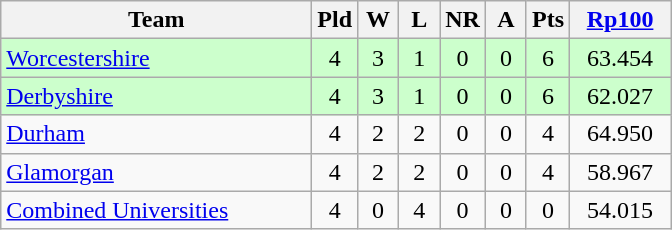<table class="wikitable" style="text-align: center;">
<tr>
<th width=200>Team</th>
<th width=20>Pld</th>
<th width=20>W</th>
<th width=20>L</th>
<th width=20>NR</th>
<th width=20>A</th>
<th width=20>Pts</th>
<th width=60><a href='#'>Rp100</a></th>
</tr>
<tr bgcolor="#ccffcc">
<td align=left><a href='#'>Worcestershire</a></td>
<td>4</td>
<td>3</td>
<td>1</td>
<td>0</td>
<td>0</td>
<td>6</td>
<td>63.454</td>
</tr>
<tr bgcolor="#ccffcc">
<td align=left><a href='#'>Derbyshire</a></td>
<td>4</td>
<td>3</td>
<td>1</td>
<td>0</td>
<td>0</td>
<td>6</td>
<td>62.027</td>
</tr>
<tr>
<td align=left><a href='#'>Durham</a></td>
<td>4</td>
<td>2</td>
<td>2</td>
<td>0</td>
<td>0</td>
<td>4</td>
<td>64.950</td>
</tr>
<tr>
<td align=left><a href='#'>Glamorgan</a></td>
<td>4</td>
<td>2</td>
<td>2</td>
<td>0</td>
<td>0</td>
<td>4</td>
<td>58.967</td>
</tr>
<tr>
<td align=left><a href='#'>Combined Universities</a></td>
<td>4</td>
<td>0</td>
<td>4</td>
<td>0</td>
<td>0</td>
<td>0</td>
<td>54.015</td>
</tr>
</table>
